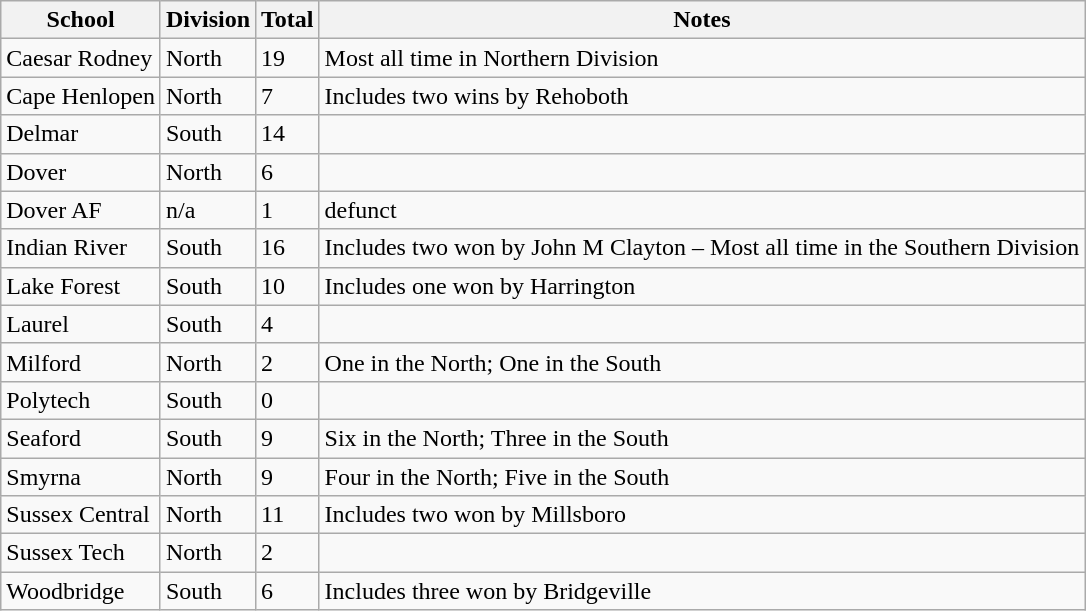<table class="wikitable">
<tr>
<th>School</th>
<th>Division</th>
<th>Total</th>
<th>Notes</th>
</tr>
<tr>
<td>Caesar Rodney</td>
<td>North</td>
<td>19</td>
<td>Most all time in Northern Division</td>
</tr>
<tr>
<td>Cape Henlopen</td>
<td>North</td>
<td>7</td>
<td>Includes two wins by Rehoboth</td>
</tr>
<tr>
<td>Delmar</td>
<td>South</td>
<td>14</td>
<td></td>
</tr>
<tr>
<td>Dover</td>
<td>North</td>
<td>6</td>
<td></td>
</tr>
<tr>
<td>Dover AF</td>
<td>n/a</td>
<td>1</td>
<td>defunct</td>
</tr>
<tr>
<td>Indian River</td>
<td>South</td>
<td>16</td>
<td>Includes two won by John M Clayton – Most all time in the Southern Division</td>
</tr>
<tr>
<td>Lake Forest</td>
<td>South</td>
<td>10</td>
<td>Includes one won by Harrington</td>
</tr>
<tr>
<td>Laurel</td>
<td>South</td>
<td>4</td>
<td></td>
</tr>
<tr>
<td>Milford</td>
<td>North</td>
<td>2</td>
<td>One in the North; One in the South</td>
</tr>
<tr>
<td>Polytech</td>
<td>South</td>
<td>0</td>
<td></td>
</tr>
<tr>
<td>Seaford</td>
<td>South</td>
<td>9</td>
<td>Six in the North; Three in the South</td>
</tr>
<tr>
<td>Smyrna</td>
<td>North</td>
<td>9</td>
<td>Four in the North; Five in the South</td>
</tr>
<tr>
<td>Sussex Central</td>
<td>North</td>
<td>11</td>
<td>Includes two won by Millsboro</td>
</tr>
<tr>
<td>Sussex Tech</td>
<td>North</td>
<td>2</td>
<td></td>
</tr>
<tr>
<td>Woodbridge</td>
<td>South</td>
<td>6</td>
<td>Includes three won by Bridgeville</td>
</tr>
</table>
